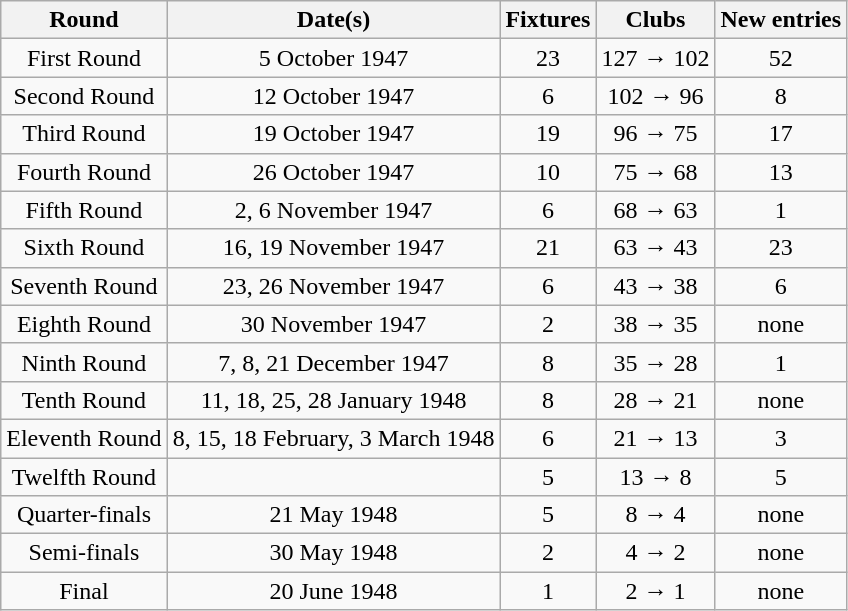<table class="wikitable" style="text-align:center">
<tr>
<th>Round</th>
<th>Date(s)</th>
<th>Fixtures</th>
<th>Clubs</th>
<th>New entries</th>
</tr>
<tr>
<td>First Round</td>
<td>5 October 1947</td>
<td>23</td>
<td>127 → 102</td>
<td>52</td>
</tr>
<tr>
<td>Second Round</td>
<td>12 October 1947</td>
<td>6</td>
<td>102 → 96</td>
<td>8</td>
</tr>
<tr>
<td>Third Round</td>
<td>19 October 1947</td>
<td>19</td>
<td>96 → 75</td>
<td>17</td>
</tr>
<tr>
<td>Fourth Round</td>
<td>26 October 1947</td>
<td>10</td>
<td>75 → 68</td>
<td>13</td>
</tr>
<tr>
<td>Fifth Round</td>
<td>2, 6 November 1947</td>
<td>6</td>
<td>68 → 63</td>
<td>1</td>
</tr>
<tr>
<td>Sixth Round</td>
<td>16, 19 November 1947</td>
<td>21</td>
<td>63 → 43</td>
<td>23</td>
</tr>
<tr>
<td>Seventh Round</td>
<td>23, 26 November 1947</td>
<td>6</td>
<td>43 → 38</td>
<td>6</td>
</tr>
<tr>
<td>Eighth Round</td>
<td>30 November 1947</td>
<td>2</td>
<td>38 → 35</td>
<td>none</td>
</tr>
<tr>
<td>Ninth Round</td>
<td>7, 8, 21 December 1947</td>
<td>8</td>
<td>35 → 28</td>
<td>1</td>
</tr>
<tr>
<td>Tenth Round</td>
<td>11, 18, 25, 28 January 1948</td>
<td>8</td>
<td>28 → 21</td>
<td>none</td>
</tr>
<tr>
<td>Eleventh Round</td>
<td>8, 15, 18 February, 3 March 1948</td>
<td>6</td>
<td>21 → 13</td>
<td>3</td>
</tr>
<tr>
<td>Twelfth Round</td>
<td></td>
<td>5</td>
<td>13 → 8</td>
<td>5</td>
</tr>
<tr>
<td>Quarter-finals</td>
<td>21 May 1948</td>
<td>5</td>
<td>8 → 4</td>
<td>none</td>
</tr>
<tr>
<td>Semi-finals</td>
<td>30 May 1948</td>
<td>2</td>
<td>4 → 2</td>
<td>none</td>
</tr>
<tr>
<td>Final</td>
<td>20 June 1948</td>
<td>1</td>
<td>2 → 1</td>
<td>none</td>
</tr>
</table>
